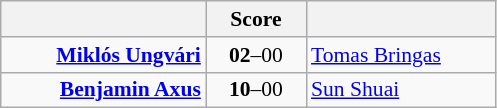<table class="wikitable" style="text-align: center; font-size:90% ">
<tr>
<th align="right" width="130"></th>
<th width="60">Score</th>
<th align="left" width="120"></th>
</tr>
<tr>
<td align=right><strong><a href='#'>Miklós Ungvári</a> </strong></td>
<td align=center><strong>02</strong>–00</td>
<td align=left> <a href='#'>Tomas Bringas</a></td>
</tr>
<tr>
<td align=right><strong><a href='#'>Benjamin Axus</a> </strong></td>
<td align=center><strong>10</strong>–00</td>
<td align=left> <a href='#'>Sun Shuai</a></td>
</tr>
</table>
